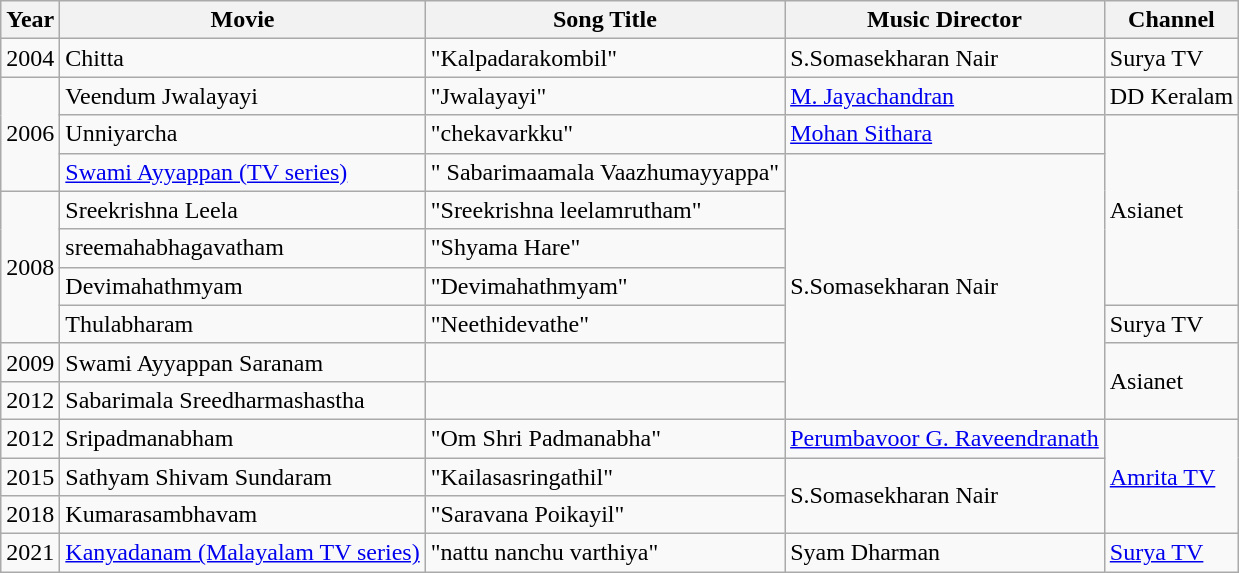<table class="wikitable sortable">
<tr>
<th>Year</th>
<th>Movie</th>
<th>Song Title</th>
<th>Music Director</th>
<th>Channel</th>
</tr>
<tr>
<td>2004</td>
<td>Chitta</td>
<td>"Kalpadarakombil"</td>
<td>S.Somasekharan Nair</td>
<td>Surya TV</td>
</tr>
<tr>
<td Rowspan=3>2006</td>
<td>Veendum Jwalayayi</td>
<td>"Jwalayayi"</td>
<td><a href='#'>M. Jayachandran</a></td>
<td>DD Keralam</td>
</tr>
<tr>
<td>Unniyarcha</td>
<td>"chekavarkku"</td>
<td><a href='#'>Mohan Sithara</a></td>
<td rowspan=5>Asianet</td>
</tr>
<tr>
<td><a href='#'>Swami Ayyappan (TV series)</a></td>
<td>" Sabarimaamala Vaazhumayyappa"</td>
<td rowspan=7>S.Somasekharan Nair</td>
</tr>
<tr>
<td Rowspan=4>2008</td>
<td>Sreekrishna Leela</td>
<td>"Sreekrishna leelamrutham"</td>
</tr>
<tr>
<td>sreemahabhagavatham</td>
<td>"Shyama Hare"</td>
</tr>
<tr>
<td>Devimahathmyam</td>
<td>"Devimahathmyam"</td>
</tr>
<tr>
<td>Thulabharam</td>
<td>"Neethidevathe"</td>
<td>Surya TV</td>
</tr>
<tr>
<td>2009</td>
<td>Swami Ayyappan Saranam</td>
<td></td>
<td rowspan=2>Asianet</td>
</tr>
<tr>
<td>2012</td>
<td>Sabarimala Sreedharmashastha</td>
<td></td>
</tr>
<tr>
<td>2012</td>
<td>Sripadmanabham</td>
<td>"Om Shri Padmanabha"</td>
<td><a href='#'>Perumbavoor G. Raveendranath</a></td>
<td rowspan=3><a href='#'>Amrita TV</a></td>
</tr>
<tr>
<td>2015</td>
<td>Sathyam Shivam Sundaram</td>
<td>"Kailasasringathil"</td>
<td rowspan=2>S.Somasekharan Nair</td>
</tr>
<tr>
<td>2018</td>
<td>Kumarasambhavam</td>
<td>"Saravana Poikayil"</td>
</tr>
<tr>
<td>2021</td>
<td><a href='#'>Kanyadanam (Malayalam TV series)</a></td>
<td>"nattu nanchu varthiya"</td>
<td>Syam Dharman</td>
<td><a href='#'>Surya TV</a></td>
</tr>
</table>
